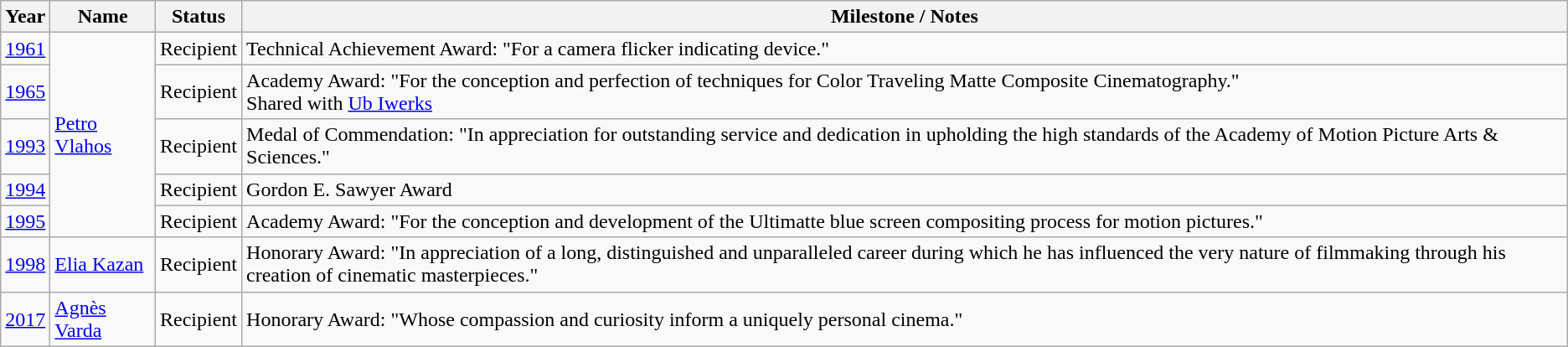<table class="wikitable">
<tr>
<th>Year</th>
<th>Name</th>
<th>Status</th>
<th>Milestone / Notes</th>
</tr>
<tr>
<td><a href='#'>1961</a></td>
<td rowspan="5"><a href='#'>Petro Vlahos</a></td>
<td>Recipient</td>
<td>Technical Achievement Award: "For a camera flicker indicating device."</td>
</tr>
<tr>
<td><a href='#'>1965</a></td>
<td>Recipient</td>
<td>Academy Award: "For the conception and perfection of techniques for Color Traveling Matte Composite Cinematography."<br>Shared with <a href='#'>Ub Iwerks</a></td>
</tr>
<tr>
<td><a href='#'>1993</a></td>
<td>Recipient</td>
<td>Medal of Commendation: "In appreciation for outstanding service and dedication in upholding the high standards of the Academy of Motion Picture Arts & Sciences."</td>
</tr>
<tr>
<td><a href='#'>1994</a></td>
<td>Recipient</td>
<td>Gordon E. Sawyer Award</td>
</tr>
<tr>
<td><a href='#'>1995</a></td>
<td>Recipient</td>
<td>Academy Award: "For the conception and development of the Ultimatte blue screen compositing process for motion pictures."</td>
</tr>
<tr>
<td><a href='#'>1998</a></td>
<td><a href='#'>Elia Kazan</a></td>
<td>Recipient</td>
<td>Honorary Award: "In appreciation of a long, distinguished and unparalleled career during which he has influenced the very nature of filmmaking through his creation of cinematic masterpieces."</td>
</tr>
<tr>
<td><a href='#'>2017</a></td>
<td><a href='#'>Agnès Varda</a></td>
<td>Recipient</td>
<td>Honorary Award: "Whose compassion and curiosity inform a uniquely personal cinema."</td>
</tr>
</table>
